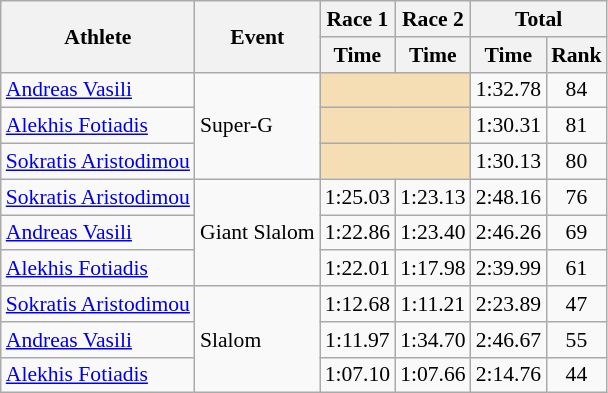<table class="wikitable" style="font-size:90%">
<tr>
<th rowspan="2">Athlete</th>
<th rowspan="2">Event</th>
<th>Race 1</th>
<th>Race 2</th>
<th colspan="2">Total</th>
</tr>
<tr>
<th>Time</th>
<th>Time</th>
<th>Time</th>
<th>Rank</th>
</tr>
<tr>
<td><a href='#'>Andreas Vasili</a></td>
<td rowspan="3">Super-G</td>
<td colspan="2" bgcolor="wheat"></td>
<td align="center">1:32.78</td>
<td align="center">84</td>
</tr>
<tr>
<td><a href='#'>Alekhis Fotiadis</a></td>
<td colspan="2" bgcolor="wheat"></td>
<td align="center">1:30.31</td>
<td align="center">81</td>
</tr>
<tr>
<td><a href='#'>Sokratis Aristodimou</a></td>
<td colspan="2" bgcolor="wheat"></td>
<td align="center">1:30.13</td>
<td align="center">80</td>
</tr>
<tr>
<td><a href='#'>Sokratis Aristodimou</a></td>
<td rowspan="3">Giant Slalom</td>
<td align="center">1:25.03</td>
<td align="center">1:23.13</td>
<td align="center">2:48.16</td>
<td align="center">76</td>
</tr>
<tr>
<td><a href='#'>Andreas Vasili</a></td>
<td align="center">1:22.86</td>
<td align="center">1:23.40</td>
<td align="center">2:46.26</td>
<td align="center">69</td>
</tr>
<tr>
<td><a href='#'>Alekhis Fotiadis</a></td>
<td align="center">1:22.01</td>
<td align="center">1:17.98</td>
<td align="center">2:39.99</td>
<td align="center">61</td>
</tr>
<tr>
<td><a href='#'>Sokratis Aristodimou</a></td>
<td rowspan="3">Slalom</td>
<td align="center">1:12.68</td>
<td align="center">1:11.21</td>
<td align="center">2:23.89</td>
<td align="center">47</td>
</tr>
<tr>
<td><a href='#'>Andreas Vasili</a></td>
<td align="center">1:11.97</td>
<td align="center">1:34.70</td>
<td align="center">2:46.67</td>
<td align="center">55</td>
</tr>
<tr>
<td><a href='#'>Alekhis Fotiadis</a></td>
<td align="center">1:07.10</td>
<td align="center">1:07.66</td>
<td align="center">2:14.76</td>
<td align="center">44</td>
</tr>
</table>
